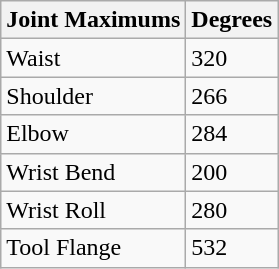<table class="wikitable">
<tr>
<th>Joint Maximums </th>
<th>Degrees</th>
</tr>
<tr>
<td>Waist</td>
<td>320</td>
</tr>
<tr>
<td>Shoulder</td>
<td>266</td>
</tr>
<tr>
<td>Elbow</td>
<td>284</td>
</tr>
<tr>
<td>Wrist Bend</td>
<td>200</td>
</tr>
<tr>
<td>Wrist Roll</td>
<td>280</td>
</tr>
<tr>
<td>Tool Flange</td>
<td>532</td>
</tr>
</table>
